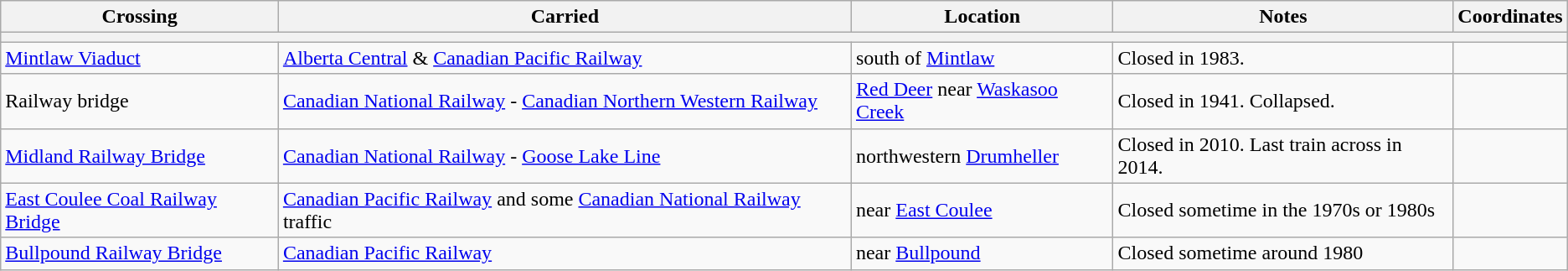<table class=wikitable>
<tr>
<th>Crossing</th>
<th>Carried</th>
<th>Location</th>
<th>Notes</th>
<th>Coordinates</th>
</tr>
<tr>
<th colspan=5></th>
</tr>
<tr>
<td><a href='#'>Mintlaw Viaduct</a></td>
<td><a href='#'>Alberta Central</a> & <a href='#'>Canadian Pacific Railway</a></td>
<td>south of <a href='#'>Mintlaw</a></td>
<td>Closed in 1983.</td>
<td></td>
</tr>
<tr>
<td>Railway bridge</td>
<td><a href='#'>Canadian National Railway</a> - <a href='#'>Canadian Northern Western Railway</a></td>
<td><a href='#'>Red Deer</a> near <a href='#'>Waskasoo Creek</a></td>
<td>Closed in 1941. Collapsed.</td>
<td></td>
</tr>
<tr>
<td><a href='#'>Midland Railway Bridge</a></td>
<td><a href='#'>Canadian National Railway</a> - <a href='#'>Goose Lake Line</a></td>
<td>northwestern <a href='#'>Drumheller</a></td>
<td>Closed in 2010. Last train across in 2014.</td>
<td></td>
</tr>
<tr>
<td><a href='#'>East Coulee Coal Railway Bridge</a></td>
<td><a href='#'>Canadian Pacific Railway</a> and some <a href='#'>Canadian National Railway</a> traffic</td>
<td>near <a href='#'>East Coulee</a></td>
<td>Closed sometime in the 1970s or 1980s</td>
<td></td>
</tr>
<tr>
<td><a href='#'>Bullpound Railway Bridge</a></td>
<td><a href='#'>Canadian Pacific Railway</a></td>
<td>near <a href='#'>Bullpound</a></td>
<td>Closed sometime around 1980</td>
<td></td>
</tr>
</table>
